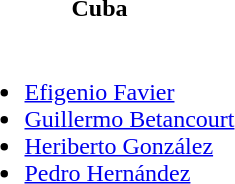<table>
<tr>
<th>Cuba</th>
</tr>
<tr>
<td><br><ul><li><a href='#'>Efigenio Favier</a></li><li><a href='#'>Guillermo Betancourt</a></li><li><a href='#'>Heriberto González</a></li><li><a href='#'>Pedro Hernández</a></li></ul></td>
</tr>
</table>
